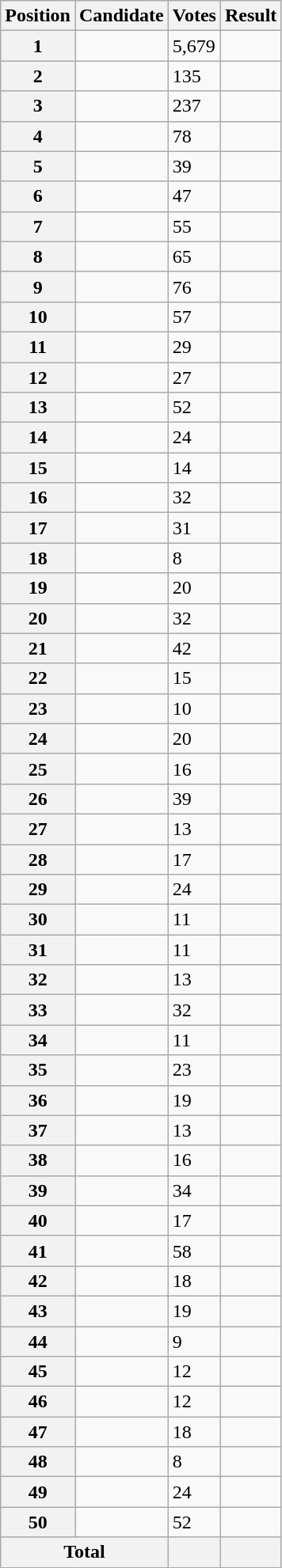<table class="wikitable sortable col3right">
<tr>
<th scope="col">Position</th>
<th scope="col">Candidate</th>
<th scope="col">Votes</th>
<th scope="col">Result</th>
</tr>
<tr>
<th scope="row">1</th>
<td></td>
<td>5,679</td>
<td></td>
</tr>
<tr>
<th scope="row">2</th>
<td></td>
<td>135</td>
<td></td>
</tr>
<tr>
<th scope="row">3</th>
<td></td>
<td>237</td>
<td></td>
</tr>
<tr>
<th scope="row">4</th>
<td></td>
<td>78</td>
<td></td>
</tr>
<tr>
<th scope="row">5</th>
<td></td>
<td>39</td>
<td></td>
</tr>
<tr>
<th scope="row">6</th>
<td></td>
<td>47</td>
<td></td>
</tr>
<tr>
<th scope="row">7</th>
<td></td>
<td>55</td>
<td></td>
</tr>
<tr>
<th scope="row">8</th>
<td></td>
<td>65</td>
<td></td>
</tr>
<tr>
<th scope="row">9</th>
<td></td>
<td>76</td>
<td></td>
</tr>
<tr>
<th scope="row">10</th>
<td></td>
<td>57</td>
<td></td>
</tr>
<tr>
<th scope="row">11</th>
<td></td>
<td>29</td>
<td></td>
</tr>
<tr>
<th scope="row">12</th>
<td></td>
<td>27</td>
<td></td>
</tr>
<tr>
<th scope="row">13</th>
<td></td>
<td>52</td>
<td></td>
</tr>
<tr>
<th scope="row">14</th>
<td></td>
<td>24</td>
<td></td>
</tr>
<tr>
<th scope="row">15</th>
<td></td>
<td>14</td>
<td></td>
</tr>
<tr>
<th scope="row">16</th>
<td></td>
<td>32</td>
<td></td>
</tr>
<tr>
<th scope="row">17</th>
<td></td>
<td>31</td>
<td></td>
</tr>
<tr>
<th scope="row">18</th>
<td></td>
<td>8</td>
<td></td>
</tr>
<tr>
<th scope="row">19</th>
<td></td>
<td>20</td>
<td></td>
</tr>
<tr>
<th scope="row">20</th>
<td></td>
<td>32</td>
<td></td>
</tr>
<tr>
<th scope="row">21</th>
<td></td>
<td>42</td>
<td></td>
</tr>
<tr>
<th scope="row">22</th>
<td></td>
<td>15</td>
<td></td>
</tr>
<tr>
<th scope="row">23</th>
<td></td>
<td>10</td>
<td></td>
</tr>
<tr>
<th scope="row">24</th>
<td></td>
<td>20</td>
<td></td>
</tr>
<tr>
<th scope="row">25</th>
<td></td>
<td>16</td>
<td></td>
</tr>
<tr>
<th scope="row">26</th>
<td></td>
<td>39</td>
<td></td>
</tr>
<tr>
<th scope="row">27</th>
<td></td>
<td>13</td>
<td></td>
</tr>
<tr>
<th scope="row">28</th>
<td></td>
<td>17</td>
<td></td>
</tr>
<tr>
<th scope="row">29</th>
<td></td>
<td>24</td>
<td></td>
</tr>
<tr>
<th scope="row">30</th>
<td></td>
<td>11</td>
<td></td>
</tr>
<tr>
<th scope="row">31</th>
<td></td>
<td>11</td>
<td></td>
</tr>
<tr>
<th scope="row">32</th>
<td></td>
<td>13</td>
<td></td>
</tr>
<tr>
<th scope="row">33</th>
<td></td>
<td>32</td>
<td></td>
</tr>
<tr>
<th scope="row">34</th>
<td></td>
<td>11</td>
<td></td>
</tr>
<tr>
<th scope="row">35</th>
<td></td>
<td>23</td>
<td></td>
</tr>
<tr>
<th scope="row">36</th>
<td></td>
<td>19</td>
<td></td>
</tr>
<tr>
<th scope="row">37</th>
<td></td>
<td>13</td>
<td></td>
</tr>
<tr>
<th scope="row">38</th>
<td></td>
<td>16</td>
<td></td>
</tr>
<tr>
<th scope="row">39</th>
<td></td>
<td>34</td>
<td></td>
</tr>
<tr>
<th scope="row">40</th>
<td></td>
<td>17</td>
<td></td>
</tr>
<tr>
<th scope="row">41</th>
<td></td>
<td>58</td>
<td></td>
</tr>
<tr>
<th scope="row">42</th>
<td></td>
<td>18</td>
<td></td>
</tr>
<tr>
<th scope="row">43</th>
<td></td>
<td>19</td>
<td></td>
</tr>
<tr>
<th scope="row">44</th>
<td></td>
<td>9</td>
<td></td>
</tr>
<tr>
<th scope="row">45</th>
<td></td>
<td>12</td>
<td></td>
</tr>
<tr>
<th scope="row">46</th>
<td></td>
<td>12</td>
<td></td>
</tr>
<tr>
<th scope="row">47</th>
<td></td>
<td>18</td>
<td></td>
</tr>
<tr>
<th scope="row">48</th>
<td></td>
<td>8</td>
<td></td>
</tr>
<tr>
<th scope="row">49</th>
<td></td>
<td>24</td>
<td></td>
</tr>
<tr>
<th scope="row">50</th>
<td></td>
<td>52</td>
<td></td>
</tr>
<tr class="sortbottom">
<th scope="row" colspan="2">Total</th>
<th></th>
<th></th>
</tr>
</table>
